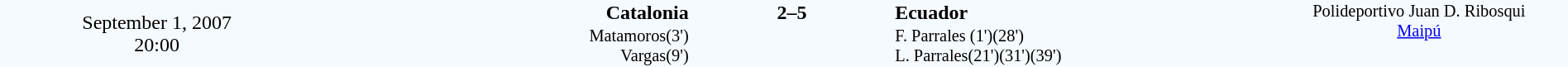<table style="width: 100%; background:#F5FAFF;" cellspacing="0">
<tr>
<td align=center rowspan=3 width=20%>September 1, 2007<br>20:00</td>
</tr>
<tr>
<td width=24% align=right><strong>Catalonia</strong></td>
<td align=center width=13%><strong>2–5</strong></td>
<td width=24%><strong>Ecuador</strong></td>
<td style=font-size:85% rowspan=3 valign=top align=center>Polideportivo Juan D. Ribosqui<br><a href='#'>Maipú</a></td>
</tr>
<tr style=font-size:85%>
<td align=right valign=top>Matamoros(3')<br>Vargas(9')</td>
<td></td>
<td>F. Parrales (1')(28')<br>L. Parrales(21')(31')(39')</td>
</tr>
</table>
